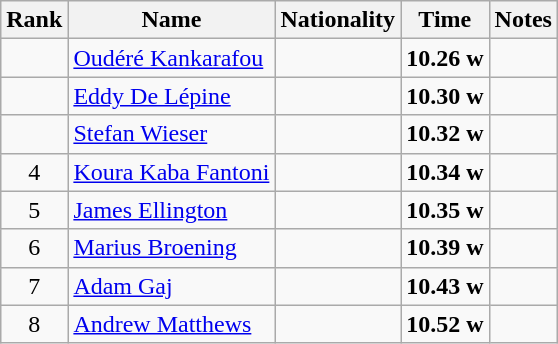<table class="wikitable sortable" style="text-align:center">
<tr>
<th>Rank</th>
<th>Name</th>
<th>Nationality</th>
<th>Time</th>
<th>Notes</th>
</tr>
<tr>
<td></td>
<td align=left><a href='#'>Oudéré Kankarafou</a></td>
<td align=left></td>
<td><strong>10.26</strong> <strong>w</strong></td>
<td></td>
</tr>
<tr>
<td></td>
<td align=left><a href='#'>Eddy De Lépine</a></td>
<td align=left></td>
<td><strong>10.30</strong> <strong>w</strong></td>
<td></td>
</tr>
<tr>
<td></td>
<td align=left><a href='#'>Stefan Wieser</a></td>
<td align=left></td>
<td><strong>10.32</strong> <strong>w</strong></td>
<td></td>
</tr>
<tr>
<td>4</td>
<td align=left><a href='#'>Koura Kaba Fantoni</a></td>
<td align=left></td>
<td><strong>10.34</strong> <strong>w</strong></td>
<td></td>
</tr>
<tr>
<td>5</td>
<td align=left><a href='#'>James Ellington</a></td>
<td align=left></td>
<td><strong>10.35</strong> <strong>w</strong></td>
<td></td>
</tr>
<tr>
<td>6</td>
<td align=left><a href='#'>Marius Broening</a></td>
<td align=left></td>
<td><strong>10.39</strong> <strong>w</strong></td>
<td></td>
</tr>
<tr>
<td>7</td>
<td align=left><a href='#'>Adam Gaj</a></td>
<td align=left></td>
<td><strong>10.43</strong> <strong>w</strong></td>
<td></td>
</tr>
<tr>
<td>8</td>
<td align=left><a href='#'>Andrew Matthews</a></td>
<td align=left></td>
<td><strong>10.52</strong> <strong>w</strong></td>
<td></td>
</tr>
</table>
